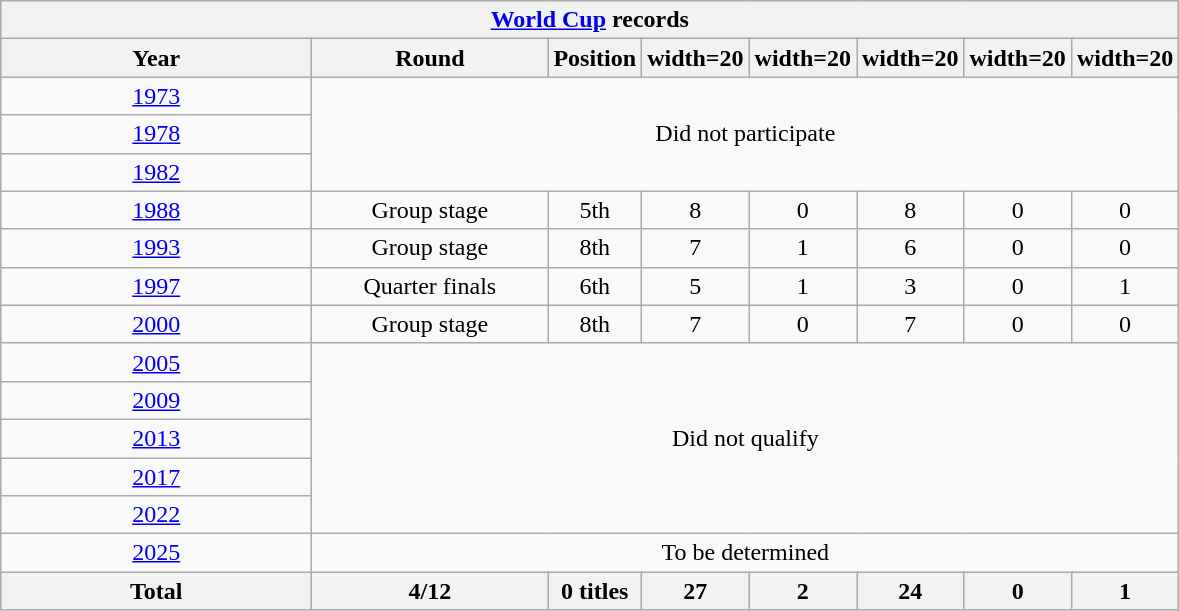<table class="wikitable" style="text-align: center;">
<tr>
<th colspan=9><a href='#'>World Cup</a> records</th>
</tr>
<tr>
<th width=200>Year</th>
<th width=150>Round</th>
<th width=50>Position</th>
<th>width=20</th>
<th>width=20</th>
<th>width=20</th>
<th>width=20</th>
<th>width=20</th>
</tr>
<tr>
<td> <a href='#'>1973</a></td>
<td rowspan= 3 colspan=8>Did not participate</td>
</tr>
<tr>
<td> <a href='#'>1978</a></td>
</tr>
<tr>
<td> <a href='#'>1982</a></td>
</tr>
<tr>
<td> <a href='#'>1988</a></td>
<td>Group stage</td>
<td>5th</td>
<td>8</td>
<td>0</td>
<td>8</td>
<td>0</td>
<td>0</td>
</tr>
<tr>
<td> <a href='#'>1993</a></td>
<td>Group stage</td>
<td>8th</td>
<td>7</td>
<td>1</td>
<td>6</td>
<td>0</td>
<td>0</td>
</tr>
<tr>
<td> <a href='#'>1997</a></td>
<td>Quarter finals</td>
<td>6th</td>
<td>5</td>
<td>1</td>
<td>3</td>
<td>0</td>
<td>1</td>
</tr>
<tr>
<td> <a href='#'>2000</a></td>
<td>Group stage</td>
<td>8th</td>
<td>7</td>
<td>0</td>
<td>7</td>
<td>0</td>
<td>0</td>
</tr>
<tr>
<td> <a href='#'>2005</a></td>
<td rowspan=5 colspan=8>Did not qualify</td>
</tr>
<tr>
<td> <a href='#'>2009</a></td>
</tr>
<tr>
<td> <a href='#'>2013</a></td>
</tr>
<tr>
<td> <a href='#'>2017</a></td>
</tr>
<tr>
<td> <a href='#'>2022</a></td>
</tr>
<tr>
<td> <a href='#'>2025</a></td>
<td rowspan=1 colspan=8>To be determined</td>
</tr>
<tr>
<th>Total</th>
<th>4/12</th>
<th>0 titles</th>
<th>27</th>
<th>2</th>
<th>24</th>
<th>0</th>
<th>1</th>
</tr>
</table>
